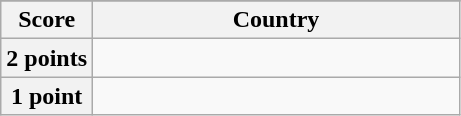<table class="wikitable">
<tr>
</tr>
<tr>
<th scope="col" width=20%>Score</th>
<th scope="col">Country</th>
</tr>
<tr>
<th scope="row">2 points</th>
<td></td>
</tr>
<tr>
<th scope="row">1 point</th>
<td></td>
</tr>
</table>
